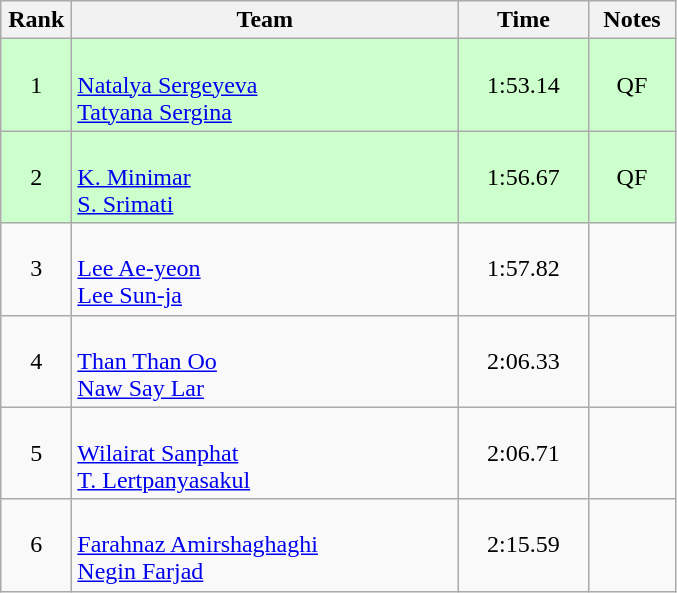<table class=wikitable style="text-align:center">
<tr>
<th width=40>Rank</th>
<th width=250>Team</th>
<th width=80>Time</th>
<th width=50>Notes</th>
</tr>
<tr bgcolor="ccffcc">
<td>1</td>
<td align=left><br><a href='#'>Natalya Sergeyeva</a><br><a href='#'>Tatyana Sergina</a></td>
<td>1:53.14</td>
<td>QF</td>
</tr>
<tr bgcolor="ccffcc">
<td>2</td>
<td align=left><br><a href='#'>K. Minimar</a><br><a href='#'>S. Srimati</a></td>
<td>1:56.67</td>
<td>QF</td>
</tr>
<tr>
<td>3</td>
<td align=left><br><a href='#'>Lee Ae-yeon</a><br><a href='#'>Lee Sun-ja</a></td>
<td>1:57.82</td>
<td></td>
</tr>
<tr>
<td>4</td>
<td align=left><br><a href='#'>Than Than Oo</a><br><a href='#'>Naw Say Lar</a></td>
<td>2:06.33</td>
<td></td>
</tr>
<tr>
<td>5</td>
<td align=left><br><a href='#'>Wilairat Sanphat</a><br><a href='#'>T. Lertpanyasakul</a></td>
<td>2:06.71</td>
<td></td>
</tr>
<tr>
<td>6</td>
<td align=left><br><a href='#'>Farahnaz Amirshaghaghi</a><br><a href='#'>Negin Farjad</a></td>
<td>2:15.59</td>
<td></td>
</tr>
</table>
